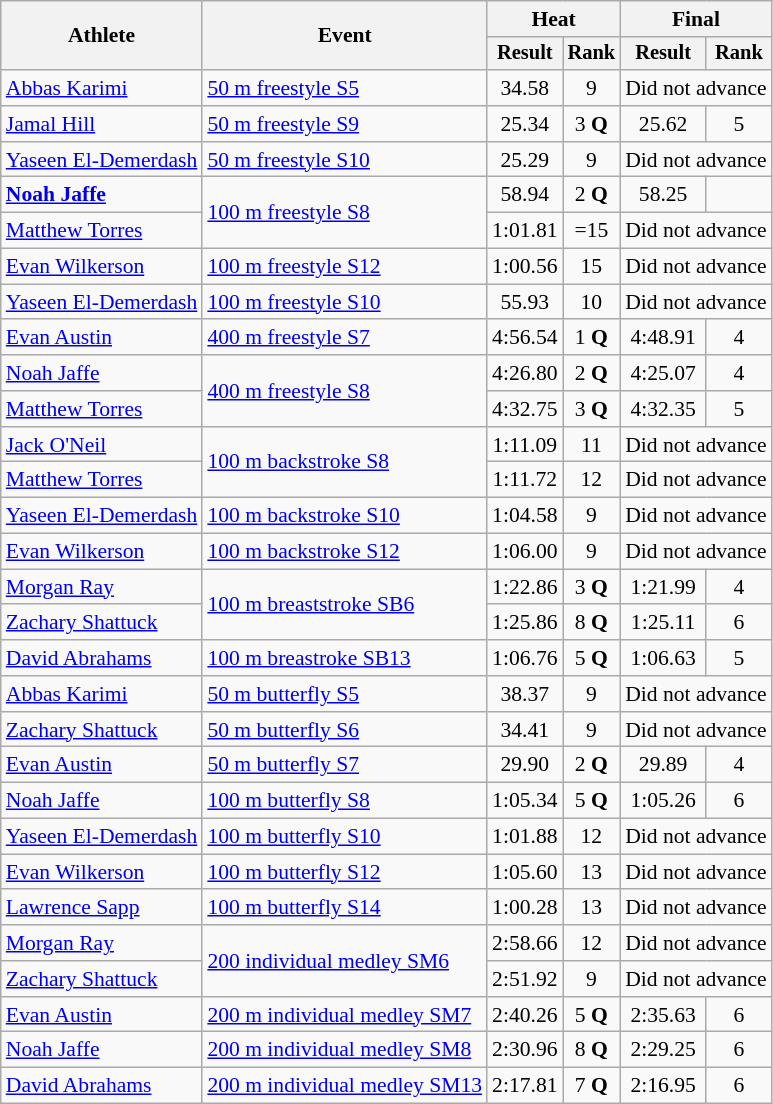<table class=wikitable style=font-size:90%;text-align:center>
<tr>
<th rowspan=2>Athlete</th>
<th rowspan=2>Event</th>
<th colspan=2>Heat</th>
<th colspan=2>Final</th>
</tr>
<tr style=font-size:95%>
<th>Result</th>
<th>Rank</th>
<th>Result</th>
<th>Rank</th>
</tr>
<tr>
<td align=left><a href='#'>Abbas Karimi</a></td>
<td align=left><a href='#'>50 m freestyle S5</a></td>
<td>34.58</td>
<td>9</td>
<td colspan=2>Did not advance</td>
</tr>
<tr>
<td align=left><a href='#'>Jamal Hill</a></td>
<td align=left><a href='#'>50 m freestyle S9</a></td>
<td>25.34</td>
<td>3 <strong>Q</strong></td>
<td>25.62</td>
<td>5</td>
</tr>
<tr>
<td align=left><a href='#'>Yaseen El-Demerdash</a></td>
<td align=left><a href='#'>50 m freestyle S10</a></td>
<td>25.29</td>
<td>9</td>
<td colspan=2>Did not advance</td>
</tr>
<tr>
<td align=left><strong><a href='#'>Noah Jaffe</a></strong></td>
<td align=left rowspan=2><a href='#'>100 m freestyle S8</a></td>
<td>58.94</td>
<td>2 <strong>Q</strong></td>
<td>58.25 </td>
<td></td>
</tr>
<tr>
<td align=left><a href='#'>Matthew Torres</a></td>
<td>1:01.81</td>
<td>=15</td>
<td colspan=2>Did not advance</td>
</tr>
<tr>
<td align=left><a href='#'>Evan Wilkerson</a></td>
<td align=left><a href='#'>100 m freestyle S12</a></td>
<td>1:00.56</td>
<td>15</td>
<td colspan=2>Did not advance</td>
</tr>
<tr>
<td align=left><a href='#'>Yaseen El-Demerdash</a></td>
<td align=left><a href='#'>100 m freestyle S10</a></td>
<td>55.93</td>
<td>10</td>
<td colspan=2>Did not advance</td>
</tr>
<tr>
<td align=left><a href='#'>Evan Austin</a></td>
<td align=left><a href='#'>400 m freestyle S7</a></td>
<td>4:56.54</td>
<td>1 <strong>Q</strong></td>
<td>4:48.91</td>
<td>4</td>
</tr>
<tr>
<td align=left><a href='#'>Noah Jaffe</a></td>
<td align=left rowspan=2><a href='#'>400 m freestyle S8</a></td>
<td>4:26.80</td>
<td>2 <strong>Q</strong></td>
<td>4:25.07</td>
<td>4</td>
</tr>
<tr>
<td align=left><a href='#'>Matthew Torres</a></td>
<td>4:32.75</td>
<td>3 <strong>Q</strong></td>
<td>4:32.35</td>
<td>5</td>
</tr>
<tr>
<td align=left><a href='#'>Jack O'Neil</a></td>
<td align=left rowspan=2><a href='#'>100 m backstroke S8</a></td>
<td>1:11.09</td>
<td>11</td>
<td colspan=2>Did not advance</td>
</tr>
<tr>
<td align=left><a href='#'>Matthew Torres</a></td>
<td>1:11.72</td>
<td>12</td>
<td colspan=2>Did not advance</td>
</tr>
<tr>
<td align=left><a href='#'>Yaseen El-Demerdash</a></td>
<td align=left><a href='#'>100 m backstroke S10</a></td>
<td>1:04.58</td>
<td>9</td>
<td colspan=2>Did not advance</td>
</tr>
<tr>
<td align=left><a href='#'>Evan Wilkerson</a></td>
<td align=left><a href='#'>100 m backstroke S12</a></td>
<td>1:06.00</td>
<td>9</td>
<td colspan=2>Did not advance</td>
</tr>
<tr>
<td align=left><a href='#'>Morgan Ray</a></td>
<td align=left rowspan=2><a href='#'>100 m breaststroke SB6</a></td>
<td>1:22.86</td>
<td>3 <strong>Q</strong></td>
<td>1:21.99</td>
<td>4</td>
</tr>
<tr>
<td align=left><a href='#'>Zachary Shattuck</a></td>
<td>1:25.86</td>
<td>8 <strong>Q</strong></td>
<td>1:25.11</td>
<td>6</td>
</tr>
<tr>
<td align=left><a href='#'>David Abrahams</a></td>
<td align=left><a href='#'>100 m breastroke SB13</a></td>
<td>1:06.76</td>
<td>5 <strong>Q</strong></td>
<td>1:06.63</td>
<td>5</td>
</tr>
<tr>
<td align=left><a href='#'>Abbas Karimi</a></td>
<td align=left><a href='#'>50 m butterfly S5</a></td>
<td>38.37</td>
<td>9</td>
<td colspan=2>Did not advance</td>
</tr>
<tr>
<td align=left><a href='#'>Zachary Shattuck</a></td>
<td align=left><a href='#'>50 m butterfly S6</a></td>
<td>34.41</td>
<td>9</td>
<td colspan=2>Did not advance</td>
</tr>
<tr>
<td align=left><a href='#'>Evan Austin</a></td>
<td align=left><a href='#'>50 m butterfly S7</a></td>
<td>29.90</td>
<td>2 <strong>Q</strong></td>
<td>29.89</td>
<td>4</td>
</tr>
<tr>
<td align=left><a href='#'>Noah Jaffe</a></td>
<td align=left><a href='#'>100 m butterfly S8</a></td>
<td>1:05.34</td>
<td>5 <strong>Q</strong></td>
<td>1:05.26</td>
<td>6</td>
</tr>
<tr>
<td align=left><a href='#'>Yaseen El-Demerdash</a></td>
<td align=left><a href='#'>100 m butterfly S10</a></td>
<td>1:01.88</td>
<td>12</td>
<td colspan=2>Did not advance</td>
</tr>
<tr>
<td align=left><a href='#'>Evan Wilkerson</a></td>
<td align=left><a href='#'>100 m butterfly S12</a></td>
<td>1:05.60</td>
<td>13</td>
<td colspan=2>Did not advance</td>
</tr>
<tr>
<td align=left><a href='#'>Lawrence Sapp</a></td>
<td align=left><a href='#'>100 m butterfly S14</a></td>
<td>1:00.28</td>
<td>13</td>
<td colspan=2>Did not advance</td>
</tr>
<tr>
<td align=left><a href='#'>Morgan Ray</a></td>
<td align=left rowspan=2><a href='#'>200 individual medley SM6</a></td>
<td>2:58.66</td>
<td>12</td>
<td colspan=2>Did not advance</td>
</tr>
<tr>
<td align=left><a href='#'>Zachary Shattuck</a></td>
<td>2:51.92</td>
<td>9</td>
<td colspan=2>Did not advance</td>
</tr>
<tr>
<td align=left><a href='#'>Evan Austin</a></td>
<td align=left><a href='#'>200 m individual medley SM7</a></td>
<td>2:40.26</td>
<td>5 <strong>Q</strong></td>
<td>2:35.63</td>
<td>6</td>
</tr>
<tr>
<td align=left><a href='#'>Noah Jaffe</a></td>
<td align=left><a href='#'>200 m individual medley SM8</a></td>
<td>2:30.96</td>
<td>8 <strong>Q</strong></td>
<td>2:29.25</td>
<td>6</td>
</tr>
<tr>
<td align=left><a href='#'>David Abrahams</a></td>
<td align=left><a href='#'>200 m individual medley SM13</a></td>
<td>2:17.81</td>
<td>7 <strong>Q</strong></td>
<td>2:16.95</td>
<td>6</td>
</tr>
</table>
